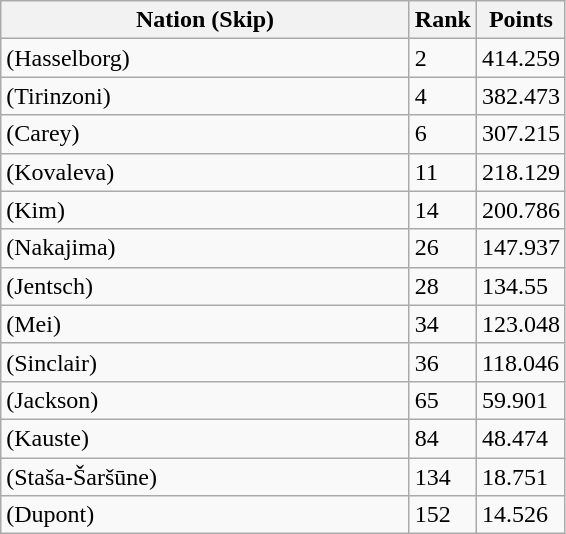<table class="wikitable">
<tr>
<th width=265>Nation (Skip)</th>
<th width=15>Rank</th>
<th width=15>Points</th>
</tr>
<tr>
<td> (Hasselborg)</td>
<td>2</td>
<td>414.259</td>
</tr>
<tr>
<td> (Tirinzoni)</td>
<td>4</td>
<td>382.473</td>
</tr>
<tr>
<td> (Carey)</td>
<td>6</td>
<td>307.215</td>
</tr>
<tr>
<td> (Kovaleva)</td>
<td>11</td>
<td>218.129</td>
</tr>
<tr>
<td> (Kim)</td>
<td>14</td>
<td>200.786</td>
</tr>
<tr>
<td> (Nakajima)</td>
<td>26</td>
<td>147.937</td>
</tr>
<tr>
<td> (Jentsch)</td>
<td>28</td>
<td>134.55</td>
</tr>
<tr>
<td> (Mei)</td>
<td>34</td>
<td>123.048</td>
</tr>
<tr>
<td> (Sinclair)</td>
<td>36</td>
<td>118.046</td>
</tr>
<tr>
<td> (Jackson)</td>
<td>65</td>
<td>59.901</td>
</tr>
<tr>
<td> (Kauste)</td>
<td>84</td>
<td>48.474</td>
</tr>
<tr>
<td> (Staša-Šaršūne)</td>
<td>134</td>
<td>18.751</td>
</tr>
<tr>
<td> (Dupont)</td>
<td>152</td>
<td>14.526</td>
</tr>
</table>
